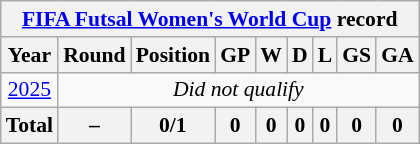<table class="wikitable" style="text-align: center;font-size:90%;">
<tr>
<th colspan=9><a href='#'>FIFA Futsal Women's World Cup</a> record</th>
</tr>
<tr>
<th>Year</th>
<th>Round</th>
<th>Position</th>
<th>GP</th>
<th>W</th>
<th>D</th>
<th>L</th>
<th>GS</th>
<th>GA</th>
</tr>
<tr>
<td> <a href='#'>2025</a></td>
<td colspan=8><em>Did not qualify</em></td>
</tr>
<tr>
<th><strong>Total</strong></th>
<th>–</th>
<th><strong>0/1</strong></th>
<th><strong>0</strong></th>
<th><strong>0</strong></th>
<th><strong>0</strong></th>
<th><strong>0</strong></th>
<th><strong>0</strong></th>
<th><strong>0</strong></th>
</tr>
</table>
